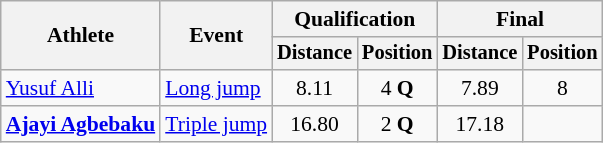<table class=wikitable style=font-size:90%>
<tr>
<th rowspan=2>Athlete</th>
<th rowspan=2>Event</th>
<th colspan=2>Qualification</th>
<th colspan=2>Final</th>
</tr>
<tr style=font-size:95%>
<th>Distance</th>
<th>Position</th>
<th>Distance</th>
<th>Position</th>
</tr>
<tr align=center>
<td align=left><a href='#'>Yusuf Alli</a></td>
<td align=left><a href='#'>Long jump</a></td>
<td>8.11</td>
<td>4 <strong>Q</strong></td>
<td>7.89</td>
<td>8</td>
</tr>
<tr align=center>
<td align=left><strong><a href='#'>Ajayi Agbebaku</a></strong></td>
<td align=left><a href='#'>Triple jump</a></td>
<td>16.80</td>
<td>2 <strong>Q</strong></td>
<td>17.18</td>
<td></td>
</tr>
</table>
